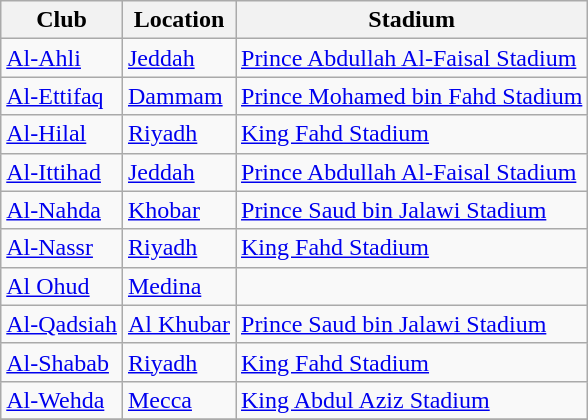<table class="wikitable sortable">
<tr>
<th>Club</th>
<th>Location</th>
<th>Stadium</th>
</tr>
<tr>
<td><a href='#'>Al-Ahli</a></td>
<td><a href='#'>Jeddah</a></td>
<td><a href='#'>Prince Abdullah Al-Faisal Stadium</a></td>
</tr>
<tr>
<td><a href='#'>Al-Ettifaq</a></td>
<td><a href='#'>Dammam</a></td>
<td><a href='#'>Prince Mohamed bin Fahd Stadium</a></td>
</tr>
<tr>
<td><a href='#'>Al-Hilal</a></td>
<td><a href='#'>Riyadh</a></td>
<td><a href='#'>King Fahd Stadium</a></td>
</tr>
<tr>
<td><a href='#'>Al-Ittihad</a></td>
<td><a href='#'>Jeddah</a></td>
<td><a href='#'>Prince Abdullah Al-Faisal Stadium</a></td>
</tr>
<tr>
<td><a href='#'>Al-Nahda</a></td>
<td><a href='#'>Khobar</a></td>
<td><a href='#'>Prince Saud bin Jalawi Stadium</a></td>
</tr>
<tr>
<td><a href='#'>Al-Nassr</a></td>
<td><a href='#'>Riyadh</a></td>
<td><a href='#'>King Fahd Stadium</a></td>
</tr>
<tr>
<td><a href='#'>Al Ohud</a></td>
<td><a href='#'>Medina</a></td>
<td></td>
</tr>
<tr>
<td><a href='#'>Al-Qadsiah</a></td>
<td><a href='#'>Al Khubar</a></td>
<td><a href='#'>Prince Saud bin Jalawi Stadium</a></td>
</tr>
<tr>
<td><a href='#'>Al-Shabab</a></td>
<td><a href='#'>Riyadh</a></td>
<td><a href='#'>King Fahd Stadium</a></td>
</tr>
<tr>
<td><a href='#'>Al-Wehda</a></td>
<td><a href='#'>Mecca</a></td>
<td><a href='#'>King Abdul Aziz Stadium</a></td>
</tr>
<tr>
</tr>
</table>
